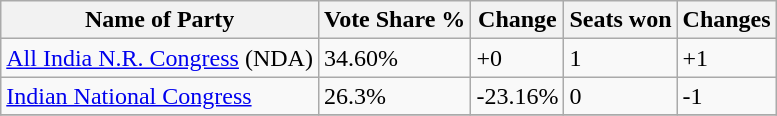<table class="wikitable sortable">
<tr>
<th>Name of Party</th>
<th>Vote Share %</th>
<th>Change</th>
<th>Seats won</th>
<th>Changes</th>
</tr>
<tr>
<td><a href='#'>All India N.R. Congress</a> (NDA)</td>
<td>34.60%</td>
<td>+0</td>
<td>1</td>
<td>+1</td>
</tr>
<tr>
<td><a href='#'>Indian National Congress</a></td>
<td>26.3%</td>
<td>-23.16%</td>
<td>0</td>
<td>-1</td>
</tr>
<tr>
</tr>
</table>
